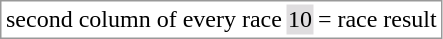<table border="0" style="border: 1px solid #999; background-color:#FFFFFF; text-align:center">
<tr>
<td>second column of every race</td>
<td style="background:#DFDDDF;">10</td>
<td>= race result</td>
</tr>
</table>
